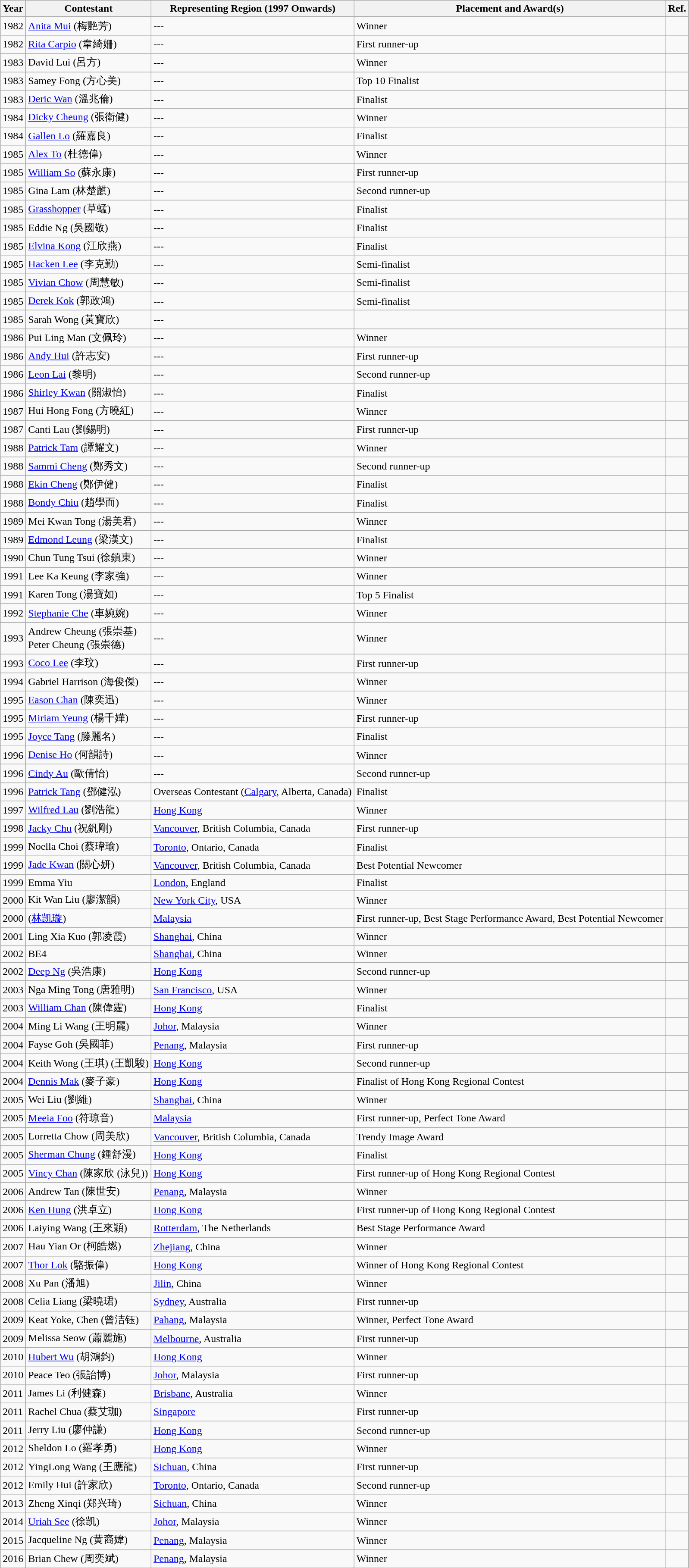<table class="wikitable">
<tr>
<th><strong>Year</strong></th>
<th><strong>Contestant</strong></th>
<th><strong>Representing Region (1997 Onwards)</strong></th>
<th><strong>Placement and Award(s)</strong></th>
<th>Ref.</th>
</tr>
<tr>
<td>1982</td>
<td><a href='#'>Anita Mui</a> (梅艷芳)</td>
<td>---</td>
<td>Winner</td>
<td></td>
</tr>
<tr>
<td>1982</td>
<td><a href='#'>Rita Carpio</a> (韋綺姍)</td>
<td>---</td>
<td>First runner-up</td>
<td></td>
</tr>
<tr>
<td>1983</td>
<td>David Lui (呂方)</td>
<td>---</td>
<td>Winner</td>
<td></td>
</tr>
<tr>
<td>1983</td>
<td>Samey Fong (方心美)</td>
<td>---</td>
<td>Top 10 Finalist</td>
<td></td>
</tr>
<tr>
<td>1983</td>
<td><a href='#'>Deric Wan</a> (溫兆倫)</td>
<td>---</td>
<td>Finalist</td>
<td></td>
</tr>
<tr>
<td>1984</td>
<td><a href='#'>Dicky Cheung</a> (張衛健)</td>
<td>---</td>
<td>Winner</td>
<td></td>
</tr>
<tr>
<td>1984</td>
<td><a href='#'>Gallen Lo</a> (羅嘉良)</td>
<td>---</td>
<td>Finalist</td>
<td></td>
</tr>
<tr>
<td>1985</td>
<td><a href='#'>Alex To</a> (杜德偉)</td>
<td>---</td>
<td>Winner</td>
<td></td>
</tr>
<tr>
<td>1985</td>
<td><a href='#'>William So</a> (蘇永康)</td>
<td>---</td>
<td>First runner-up</td>
<td></td>
</tr>
<tr>
<td>1985</td>
<td>Gina Lam (林楚麒)</td>
<td>---</td>
<td>Second runner-up</td>
<td></td>
</tr>
<tr>
<td>1985</td>
<td><a href='#'>Grasshopper</a> (草蜢)</td>
<td>---</td>
<td>Finalist</td>
<td></td>
</tr>
<tr>
<td>1985</td>
<td>Eddie Ng (吳國敬)</td>
<td>---</td>
<td>Finalist</td>
<td></td>
</tr>
<tr>
<td>1985</td>
<td><a href='#'>Elvina Kong</a> (江欣燕)</td>
<td>---</td>
<td>Finalist</td>
<td></td>
</tr>
<tr>
<td>1985</td>
<td><a href='#'>Hacken Lee</a> (李克勤)</td>
<td>---</td>
<td>Semi-finalist</td>
<td></td>
</tr>
<tr>
<td>1985</td>
<td><a href='#'>Vivian Chow</a> (周慧敏)</td>
<td>---</td>
<td>Semi-finalist</td>
<td></td>
</tr>
<tr>
<td>1985</td>
<td><a href='#'>Derek Kok</a> (郭政鴻)</td>
<td>---</td>
<td>Semi-finalist</td>
<td></td>
</tr>
<tr>
<td>1985</td>
<td>Sarah Wong (黃寶欣)</td>
<td>---</td>
<td></td>
<td></td>
</tr>
<tr>
<td>1986</td>
<td>Pui Ling Man (文佩玲)</td>
<td>---</td>
<td>Winner</td>
<td></td>
</tr>
<tr>
<td>1986</td>
<td><a href='#'>Andy Hui</a> (許志安)</td>
<td>---</td>
<td>First runner-up</td>
<td></td>
</tr>
<tr>
<td>1986</td>
<td><a href='#'>Leon Lai</a> (黎明)</td>
<td>---</td>
<td>Second runner-up</td>
<td></td>
</tr>
<tr>
<td>1986</td>
<td><a href='#'>Shirley Kwan</a> (關淑怡)</td>
<td>---</td>
<td>Finalist</td>
<td></td>
</tr>
<tr>
<td>1987</td>
<td>Hui Hong Fong (方曉紅)</td>
<td>---</td>
<td>Winner</td>
<td></td>
</tr>
<tr>
<td>1987</td>
<td>Canti Lau (劉錫明)</td>
<td>---</td>
<td>First runner-up</td>
<td></td>
</tr>
<tr>
<td>1988</td>
<td><a href='#'>Patrick Tam</a> (譚耀文)</td>
<td>---</td>
<td>Winner</td>
<td></td>
</tr>
<tr>
<td>1988</td>
<td><a href='#'>Sammi Cheng</a> (鄭秀文)</td>
<td>---</td>
<td>Second runner-up</td>
<td></td>
</tr>
<tr>
<td>1988</td>
<td><a href='#'>Ekin Cheng</a> (鄭伊健)</td>
<td>---</td>
<td>Finalist</td>
<td></td>
</tr>
<tr>
<td>1988</td>
<td><a href='#'>Bondy Chiu</a> (趙學而)</td>
<td>---</td>
<td>Finalist</td>
<td></td>
</tr>
<tr>
<td>1989</td>
<td>Mei Kwan Tong (湯美君)</td>
<td>---</td>
<td>Winner</td>
<td></td>
</tr>
<tr>
<td>1989</td>
<td><a href='#'>Edmond Leung</a> (梁漢文)</td>
<td>---</td>
<td>Finalist</td>
<td></td>
</tr>
<tr>
<td>1990</td>
<td>Chun Tung Tsui (徐鎮東)</td>
<td>---</td>
<td>Winner</td>
<td></td>
</tr>
<tr>
<td>1991</td>
<td>Lee Ka Keung (李家強)</td>
<td>---</td>
<td>Winner</td>
<td></td>
</tr>
<tr>
<td>1991</td>
<td>Karen Tong (湯寶如)</td>
<td>---</td>
<td>Top 5 Finalist</td>
<td></td>
</tr>
<tr>
<td>1992</td>
<td><a href='#'>Stephanie Che</a> (車婉婉)</td>
<td>---</td>
<td>Winner</td>
<td></td>
</tr>
<tr>
<td>1993</td>
<td>Andrew Cheung (張崇基)<br>Peter Cheung (張崇德)</td>
<td>---</td>
<td>Winner</td>
<td></td>
</tr>
<tr>
<td>1993</td>
<td><a href='#'>Coco Lee</a> (李玟)</td>
<td>---</td>
<td>First runner-up</td>
<td></td>
</tr>
<tr>
<td>1994</td>
<td>Gabriel Harrison (海俊傑)</td>
<td>---</td>
<td>Winner</td>
<td></td>
</tr>
<tr>
<td>1995</td>
<td><a href='#'>Eason Chan</a> (陳奕迅)</td>
<td>---</td>
<td>Winner</td>
<td></td>
</tr>
<tr>
<td>1995</td>
<td><a href='#'>Miriam Yeung</a> (楊千嬅)</td>
<td>---</td>
<td>First runner-up</td>
<td></td>
</tr>
<tr>
<td>1995</td>
<td><a href='#'>Joyce Tang</a> (滕麗名)</td>
<td>---</td>
<td>Finalist</td>
<td></td>
</tr>
<tr>
<td>1996</td>
<td><a href='#'>Denise Ho</a> (何韻詩)</td>
<td>---</td>
<td>Winner</td>
<td></td>
</tr>
<tr>
<td>1996</td>
<td><a href='#'>Cindy Au</a> (歐倩怡)</td>
<td>---</td>
<td>Second runner-up</td>
<td></td>
</tr>
<tr>
<td>1996</td>
<td><a href='#'>Patrick Tang</a> (鄧健泓)</td>
<td>Overseas Contestant (<a href='#'>Calgary</a>, Alberta, Canada)</td>
<td>Finalist</td>
<td></td>
</tr>
<tr>
<td>1997</td>
<td><a href='#'>Wilfred Lau</a> (劉浩龍)</td>
<td><a href='#'>Hong Kong</a></td>
<td>Winner</td>
<td></td>
</tr>
<tr>
<td>1998</td>
<td><a href='#'>Jacky Chu</a> (祝釩剛)</td>
<td><a href='#'>Vancouver</a>, British Columbia, Canada</td>
<td>First runner-up</td>
<td></td>
</tr>
<tr>
<td>1999</td>
<td>Noella Choi (蔡瑋瑜)</td>
<td><a href='#'>Toronto</a>, Ontario, Canada</td>
<td>Finalist</td>
<td></td>
</tr>
<tr>
<td>1999</td>
<td><a href='#'>Jade Kwan</a> (關心妍)</td>
<td><a href='#'>Vancouver</a>, British Columbia, Canada</td>
<td>Best Potential Newcomer</td>
<td></td>
</tr>
<tr>
<td>1999</td>
<td>Emma Yiu</td>
<td><a href='#'>London</a>, England</td>
<td>Finalist</td>
<td></td>
</tr>
<tr>
<td>2000</td>
<td>Kit Wan Liu (廖潔韻)</td>
<td><a href='#'>New York City</a>, USA</td>
<td>Winner</td>
<td></td>
</tr>
<tr>
<td>2000</td>
<td>(<a href='#'>林凯璇</a>)</td>
<td><a href='#'>Malaysia</a></td>
<td>First runner-up, Best Stage Performance Award, Best Potential Newcomer</td>
<td></td>
</tr>
<tr>
<td>2001</td>
<td>Ling Xia Kuo (郭凌霞)</td>
<td><a href='#'>Shanghai</a>, China</td>
<td>Winner</td>
<td></td>
</tr>
<tr>
<td>2002</td>
<td>BE4</td>
<td><a href='#'>Shanghai</a>, China</td>
<td>Winner</td>
<td></td>
</tr>
<tr>
<td>2002</td>
<td><a href='#'>Deep Ng</a> (吳浩康)</td>
<td><a href='#'>Hong Kong</a></td>
<td>Second runner-up</td>
<td></td>
</tr>
<tr>
<td>2003</td>
<td>Nga Ming Tong (唐雅明)</td>
<td><a href='#'>San Francisco</a>, USA</td>
<td>Winner</td>
<td></td>
</tr>
<tr>
<td>2003</td>
<td><a href='#'>William Chan</a> (陳偉霆)</td>
<td><a href='#'>Hong Kong</a></td>
<td>Finalist</td>
<td></td>
</tr>
<tr>
<td>2004</td>
<td>Ming Li Wang (王明麗)</td>
<td><a href='#'>Johor</a>, Malaysia</td>
<td>Winner</td>
<td></td>
</tr>
<tr>
<td>2004</td>
<td>Fayse Goh (吳國菲)</td>
<td><a href='#'>Penang</a>, Malaysia</td>
<td>First runner-up</td>
<td></td>
</tr>
<tr>
<td>2004</td>
<td>Keith Wong (王琪) (王凱駿)</td>
<td><a href='#'>Hong Kong</a></td>
<td>Second runner-up</td>
<td></td>
</tr>
<tr>
<td>2004</td>
<td><a href='#'>Dennis Mak</a> (麥子豪)</td>
<td><a href='#'>Hong Kong</a></td>
<td>Finalist of Hong Kong Regional Contest</td>
<td></td>
</tr>
<tr>
<td>2005</td>
<td>Wei Liu (劉維)</td>
<td><a href='#'>Shanghai</a>, China</td>
<td>Winner</td>
<td></td>
</tr>
<tr>
<td>2005</td>
<td><a href='#'>Meeia Foo</a> (符琼音)</td>
<td><a href='#'>Malaysia</a></td>
<td>First runner-up, Perfect Tone Award</td>
<td></td>
</tr>
<tr>
<td>2005</td>
<td>Lorretta Chow (周美欣)</td>
<td><a href='#'>Vancouver</a>, British Columbia, Canada</td>
<td>Trendy Image Award</td>
<td></td>
</tr>
<tr>
<td>2005</td>
<td><a href='#'>Sherman Chung</a> (鍾舒漫)</td>
<td><a href='#'>Hong Kong</a></td>
<td>Finalist</td>
<td></td>
</tr>
<tr>
<td>2005</td>
<td><a href='#'>Vincy Chan</a> (陳家欣 (泳兒))</td>
<td><a href='#'>Hong Kong</a></td>
<td>First runner-up of Hong Kong Regional Contest</td>
<td></td>
</tr>
<tr>
<td>2006</td>
<td>Andrew Tan (陳世安)</td>
<td><a href='#'>Penang</a>, Malaysia</td>
<td>Winner</td>
<td></td>
</tr>
<tr>
<td>2006</td>
<td><a href='#'>Ken Hung</a> (洪卓立)</td>
<td><a href='#'>Hong Kong</a></td>
<td>First runner-up of Hong Kong Regional Contest</td>
<td></td>
</tr>
<tr>
<td>2006</td>
<td>Laiying Wang (王來穎)</td>
<td><a href='#'>Rotterdam</a>, The Netherlands</td>
<td>Best Stage Performance Award</td>
<td></td>
</tr>
<tr>
<td>2007</td>
<td>Hau Yian Or (柯皓燃)</td>
<td><a href='#'>Zhejiang</a>, China</td>
<td>Winner</td>
</tr>
<tr>
<td>2007</td>
<td><a href='#'>Thor Lok</a> (駱振偉)</td>
<td><a href='#'>Hong Kong</a></td>
<td>Winner of Hong Kong Regional Contest</td>
<td></td>
</tr>
<tr>
<td>2008</td>
<td>Xu Pan (潘旭)</td>
<td><a href='#'>Jilin</a>, China</td>
<td>Winner</td>
<td></td>
</tr>
<tr>
<td>2008</td>
<td>Celia Liang (梁曉珺)</td>
<td><a href='#'>Sydney</a>, Australia</td>
<td>First runner-up</td>
<td></td>
</tr>
<tr>
<td>2009</td>
<td>Keat Yoke, Chen (曾洁钰)</td>
<td><a href='#'>Pahang</a>, Malaysia</td>
<td>Winner, Perfect Tone Award</td>
<td></td>
</tr>
<tr>
<td>2009</td>
<td>Melissa Seow (蕭麗施)</td>
<td><a href='#'>Melbourne</a>, Australia</td>
<td>First runner-up</td>
<td></td>
</tr>
<tr>
<td>2010</td>
<td><a href='#'>Hubert Wu</a> (胡鴻鈞)</td>
<td><a href='#'>Hong Kong</a></td>
<td>Winner</td>
<td></td>
</tr>
<tr>
<td>2010</td>
<td>Peace Teo (張詒博)</td>
<td><a href='#'>Johor</a>, Malaysia</td>
<td>First runner-up</td>
<td></td>
</tr>
<tr>
<td>2011</td>
<td>James Li (利健森)</td>
<td><a href='#'>Brisbane</a>, Australia</td>
<td>Winner</td>
<td></td>
</tr>
<tr>
<td>2011</td>
<td>Rachel Chua (蔡艾珈)</td>
<td><a href='#'>Singapore</a></td>
<td>First runner-up</td>
<td></td>
</tr>
<tr>
<td>2011</td>
<td>Jerry Liu (廖仲謙)</td>
<td><a href='#'>Hong Kong</a></td>
<td>Second runner-up</td>
<td></td>
</tr>
<tr>
<td>2012</td>
<td>Sheldon Lo (羅孝勇)</td>
<td><a href='#'>Hong Kong</a></td>
<td>Winner</td>
<td></td>
</tr>
<tr>
<td>2012</td>
<td>YingLong Wang (王應龍)</td>
<td><a href='#'>Sichuan</a>, China</td>
<td>First runner-up</td>
<td></td>
</tr>
<tr>
<td>2012</td>
<td>Emily Hui (許家欣)</td>
<td><a href='#'>Toronto</a>, Ontario, Canada</td>
<td>Second runner-up</td>
<td></td>
</tr>
<tr>
<td>2013</td>
<td>Zheng Xinqi (郑兴琦)</td>
<td><a href='#'>Sichuan</a>, China</td>
<td>Winner</td>
<td></td>
</tr>
<tr>
<td>2014</td>
<td><a href='#'>Uriah See</a> (徐凯)</td>
<td><a href='#'>Johor</a>, Malaysia</td>
<td>Winner</td>
<td></td>
</tr>
<tr>
<td>2015</td>
<td>Jacqueline Ng (黄裔媁)</td>
<td><a href='#'>Penang</a>, Malaysia</td>
<td>Winner</td>
<td></td>
</tr>
<tr>
<td>2016</td>
<td>Brian Chew (周奕斌)</td>
<td><a href='#'>Penang</a>, Malaysia</td>
<td>Winner</td>
<td></td>
</tr>
</table>
